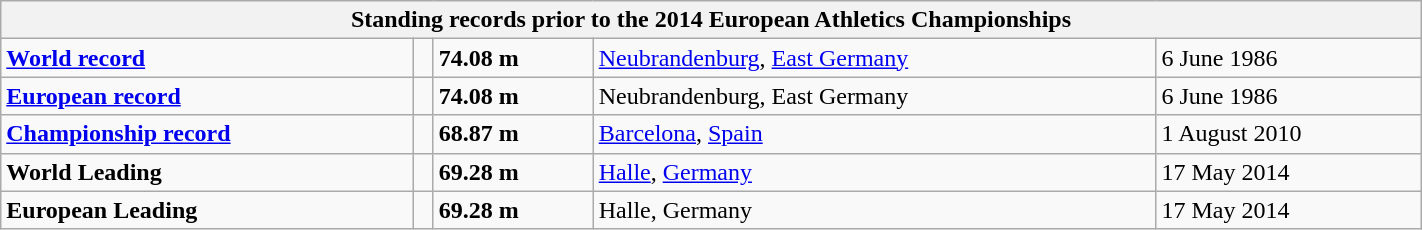<table class="wikitable" width=75%>
<tr>
<th colspan="5">Standing records prior to the 2014 European Athletics Championships</th>
</tr>
<tr>
<td><strong><a href='#'>World record</a></strong></td>
<td></td>
<td><strong>74.08 m</strong></td>
<td><a href='#'>Neubrandenburg</a>, <a href='#'>East Germany</a></td>
<td>6 June 1986</td>
</tr>
<tr>
<td><strong><a href='#'>European record</a></strong></td>
<td></td>
<td><strong>74.08 m</strong></td>
<td>Neubrandenburg, East Germany</td>
<td>6 June 1986</td>
</tr>
<tr>
<td><strong><a href='#'>Championship record</a></strong></td>
<td></td>
<td><strong>68.87 m</strong></td>
<td><a href='#'>Barcelona</a>, <a href='#'>Spain</a></td>
<td>1 August 2010</td>
</tr>
<tr>
<td><strong>World Leading</strong></td>
<td></td>
<td><strong>69.28 m</strong></td>
<td><a href='#'>Halle</a>, <a href='#'>Germany</a></td>
<td>17 May 2014</td>
</tr>
<tr>
<td><strong>European Leading</strong></td>
<td></td>
<td><strong>69.28 m</strong></td>
<td>Halle, Germany</td>
<td>17 May 2014</td>
</tr>
</table>
